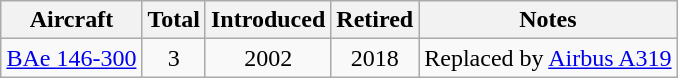<table class="wikitable" style="margin:1em auto; text-align:center;">
<tr>
<th>Aircraft</th>
<th>Total</th>
<th>Introduced</th>
<th>Retired</th>
<th>Notes</th>
</tr>
<tr>
<td><a href='#'>BAe 146-300</a></td>
<td>3</td>
<td>2002</td>
<td>2018</td>
<td>Replaced by <a href='#'>Airbus A319</a></td>
</tr>
</table>
